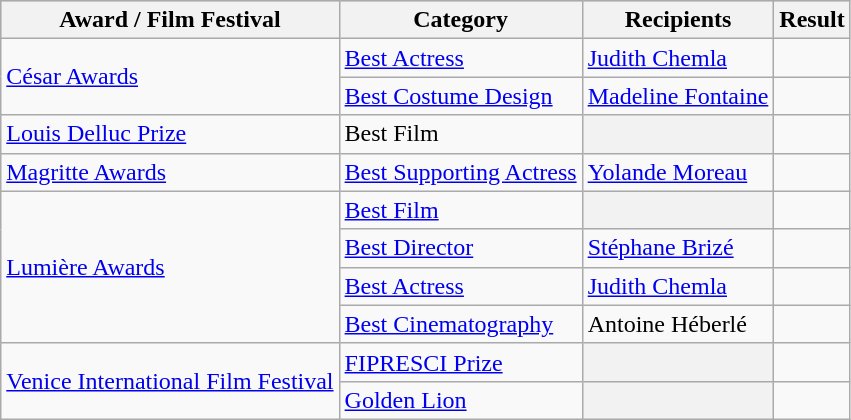<table class="wikitable plainrowheaders sortable">
<tr style="background:#ccc; text-align:center;">
<th scope="col">Award / Film Festival</th>
<th scope="col">Category</th>
<th scope="col">Recipients</th>
<th scope="col">Result</th>
</tr>
<tr>
<td rowspan=2><a href='#'>César Awards</a></td>
<td><a href='#'>Best Actress</a></td>
<td><a href='#'>Judith Chemla</a></td>
<td></td>
</tr>
<tr>
<td><a href='#'>Best Costume Design</a></td>
<td><a href='#'>Madeline Fontaine</a></td>
<td></td>
</tr>
<tr>
<td><a href='#'>Louis Delluc Prize</a></td>
<td>Best Film</td>
<th></th>
<td></td>
</tr>
<tr>
<td><a href='#'>Magritte Awards</a></td>
<td><a href='#'>Best Supporting Actress</a></td>
<td><a href='#'>Yolande Moreau</a></td>
<td></td>
</tr>
<tr>
<td rowspan=4><a href='#'>Lumière Awards</a></td>
<td><a href='#'>Best Film</a></td>
<th></th>
<td></td>
</tr>
<tr>
<td><a href='#'>Best Director</a></td>
<td><a href='#'>Stéphane Brizé</a></td>
<td></td>
</tr>
<tr>
<td><a href='#'>Best Actress</a></td>
<td><a href='#'>Judith Chemla</a></td>
<td></td>
</tr>
<tr>
<td><a href='#'>Best Cinematography</a></td>
<td>Antoine Héberlé</td>
<td></td>
</tr>
<tr>
<td rowspan=2><a href='#'>Venice International Film Festival</a></td>
<td><a href='#'>FIPRESCI Prize</a></td>
<th></th>
<td></td>
</tr>
<tr>
<td><a href='#'>Golden Lion</a></td>
<th></th>
<td></td>
</tr>
</table>
